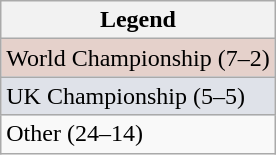<table class="wikitable">
<tr>
<th>Legend</th>
</tr>
<tr style="background:#e5d1cb;">
<td>World Championship (7–2)</td>
</tr>
<tr style="background:#dfe2e9;">
<td>UK Championship (5–5)</td>
</tr>
<tr bgcolor=>
<td>Other (24–14)</td>
</tr>
</table>
